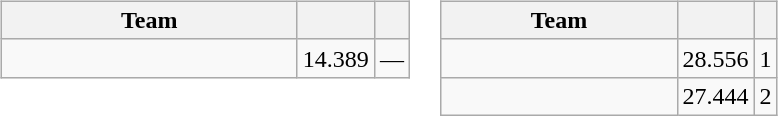<table>
<tr valign=top>
<td><br><table class="wikitable">
<tr>
<th width=190>Team</th>
<th></th>
<th></th>
</tr>
<tr>
<td><strong></strong></td>
<td align=right>14.389</td>
<td align=center>—</td>
</tr>
</table>
</td>
<td><br><table class="wikitable">
<tr>
<th width=150>Team</th>
<th></th>
<th></th>
</tr>
<tr>
<td></td>
<td align=right>28.556</td>
<td align=center>1</td>
</tr>
<tr>
<td></td>
<td align=right>27.444</td>
<td align=center>2</td>
</tr>
</table>
</td>
</tr>
</table>
